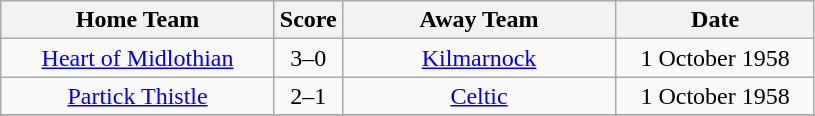<table class="wikitable" style="text-align:center;">
<tr>
<th width=175>Home Team</th>
<th width=20>Score</th>
<th width=175>Away Team</th>
<th width= 125>Date</th>
</tr>
<tr>
<td><a href='#'>Heart of Midlothian</a></td>
<td>3–0</td>
<td><a href='#'>Kilmarnock</a></td>
<td>1 October 1958</td>
</tr>
<tr>
<td><a href='#'>Partick Thistle</a></td>
<td>2–1</td>
<td><a href='#'>Celtic</a></td>
<td>1 October 1958</td>
</tr>
<tr>
</tr>
</table>
